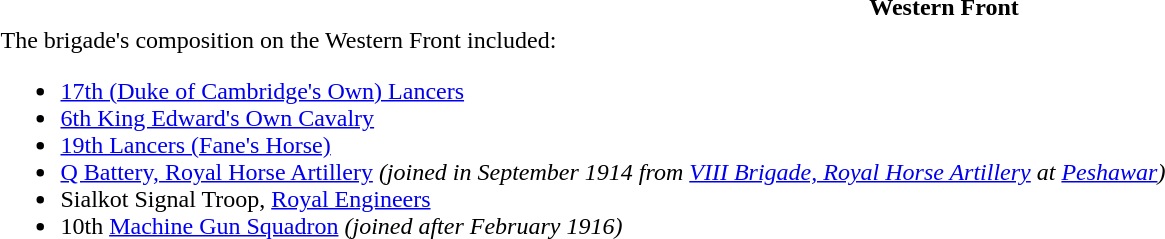<table class="toccolours collapsible collapsed" style="width:100%; background:transparent;">
<tr>
<th>Western Front</th>
</tr>
<tr>
<td>The brigade's composition on the Western Front included:<br><ul><li><a href='#'>17th (Duke of Cambridge's Own) Lancers</a></li><li><a href='#'>6th King Edward's Own Cavalry</a></li><li><a href='#'>19th Lancers (Fane's Horse)</a></li><li><a href='#'>Q Battery, Royal Horse Artillery</a> <em>(joined in September 1914 from <a href='#'>VIII Brigade, Royal Horse Artillery</a> at <a href='#'>Peshawar</a>)</em></li><li>Sialkot Signal Troop, <a href='#'>Royal Engineers</a></li><li>10th <a href='#'>Machine Gun Squadron</a> <em>(joined after February 1916)</em></li></ul></td>
</tr>
</table>
